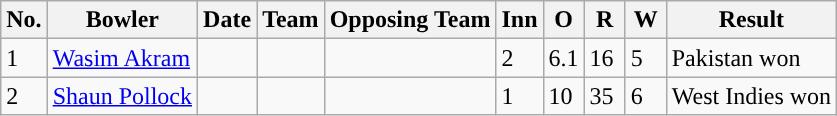<table class="wikitable sortable">
<tr>
<th>No.</th>
<th>Bowler</th>
<th>Date</th>
<th>Team</th>
<th>Opposing Team</th>
<th scope="col" style="width:20px;">Inn</th>
<th scope="col" style="width:20px;">O</th>
<th scope="col" style="width:20px;">R</th>
<th scope="col" style="width:20px;">W</th>
<th>Result</th>
</tr>
<tr>
<td>1</td>
<td><a href='#'>Wasim Akram</a></td>
<td></td>
<td></td>
<td></td>
<td>2</td>
<td>6.1</td>
<td>16</td>
<td>5</td>
<td>Pakistan won</td>
</tr>
<tr>
<td>2</td>
<td><a href='#'>Shaun Pollock</a></td>
<td></td>
<td></td>
<td></td>
<td>1</td>
<td>10</td>
<td>35</td>
<td>6</td>
<td>West Indies won</td>
</tr>
</table>
